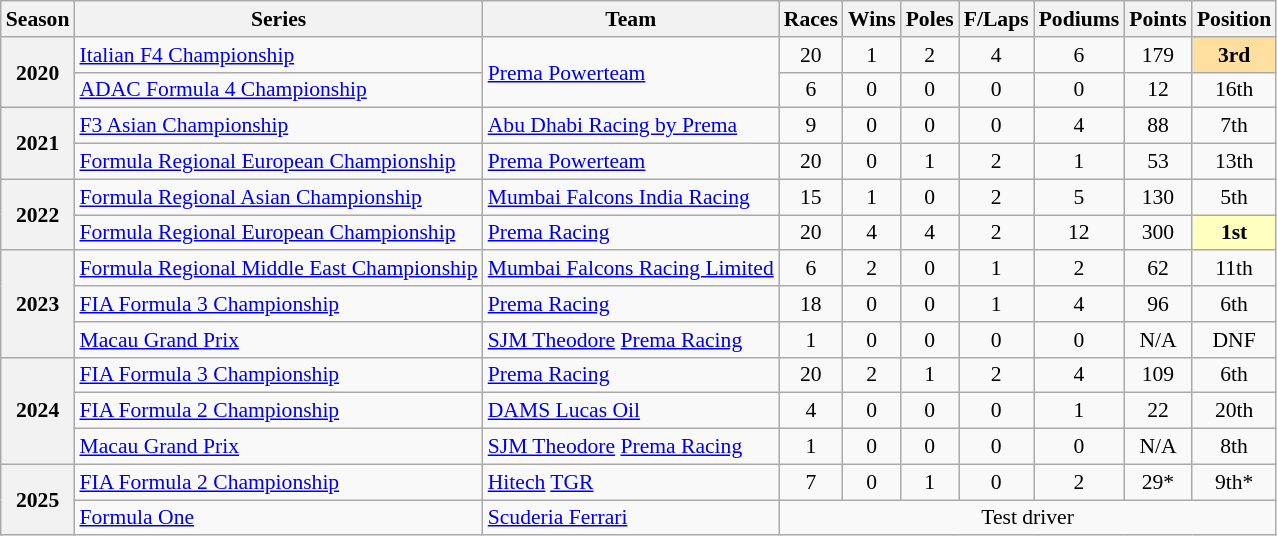<table class="wikitable" style="font-size: 90%; text-align:center">
<tr>
<th scope="col">Season</th>
<th scope="col">Series</th>
<th scope="col">Team</th>
<th scope="col">Races</th>
<th scope="col">Wins</th>
<th scope="col">Poles</th>
<th scope="col">F/Laps</th>
<th scope="col">Podiums</th>
<th scope="col">Points</th>
<th scope="col">Position</th>
</tr>
<tr>
<th scope="row" rowspan="2">2020</th>
<td style="text-align:left;"><a href='#'>Italian F4 Championship</a></td>
<td style="text-align:left;" rowspan="2"><a href='#'>Prema Powerteam</a></td>
<td>20</td>
<td>1</td>
<td>2</td>
<td>4</td>
<td>6</td>
<td>179</td>
<td style="background:#FFDF9F;"><strong>3rd</strong></td>
</tr>
<tr>
<td style="text-align:left;"><a href='#'>ADAC Formula 4 Championship</a></td>
<td>6</td>
<td>0</td>
<td>0</td>
<td>0</td>
<td>0</td>
<td>12</td>
<td>16th</td>
</tr>
<tr>
<th scope="row" rowspan="2">2021</th>
<td style="text-align:left;"><a href='#'>F3 Asian Championship</a></td>
<td style="text-align:left;"><a href='#'>Abu Dhabi Racing by Prema</a></td>
<td>9</td>
<td>0</td>
<td>0</td>
<td>0</td>
<td>4</td>
<td>88</td>
<td>7th</td>
</tr>
<tr>
<td style="text-align:left;"><a href='#'>Formula Regional European Championship</a></td>
<td style="text-align:left;"><a href='#'>Prema Powerteam</a></td>
<td>20</td>
<td>0</td>
<td>1</td>
<td>2</td>
<td>1</td>
<td>53</td>
<td>13th</td>
</tr>
<tr>
<th scope="row" rowspan="2">2022</th>
<td style="text-align:left;"><a href='#'>Formula Regional Asian Championship</a></td>
<td style="text-align:left;"><a href='#'>Mumbai Falcons India Racing</a></td>
<td>15</td>
<td>1</td>
<td>0</td>
<td>2</td>
<td>5</td>
<td>130</td>
<td>5th</td>
</tr>
<tr>
<td style="text-align:left;"><a href='#'>Formula Regional European Championship</a></td>
<td style="text-align:left;"><a href='#'>Prema Racing</a></td>
<td>20</td>
<td>4</td>
<td>4</td>
<td>2</td>
<td>12</td>
<td>300</td>
<td style="background:#FFFFBF;"><strong>1st</strong></td>
</tr>
<tr>
<th scope="row" rowspan="3">2023</th>
<td style="text-align:left;"><a href='#'>Formula Regional Middle East Championship</a></td>
<td style="text-align:left;"><a href='#'>Mumbai Falcons Racing Limited</a></td>
<td>6</td>
<td>2</td>
<td>0</td>
<td>1</td>
<td>2</td>
<td>62</td>
<td>11th</td>
</tr>
<tr>
<td style="text-align:left;"><a href='#'>FIA Formula 3 Championship</a></td>
<td style="text-align:left;"><a href='#'>Prema Racing</a></td>
<td>18</td>
<td>0</td>
<td>0</td>
<td>1</td>
<td>4</td>
<td>96</td>
<td>6th</td>
</tr>
<tr>
<td style="text-align:left;"><a href='#'>Macau Grand Prix</a></td>
<td style="text-align:left;"><a href='#'>SJM Theodore</a> <a href='#'>Prema Racing</a></td>
<td>1</td>
<td>0</td>
<td>0</td>
<td>0</td>
<td>0</td>
<td>N/A</td>
<td>DNF</td>
</tr>
<tr>
<th scope="row" rowspan="3">2024</th>
<td style="text-align:left;"><a href='#'>FIA Formula 3 Championship</a></td>
<td style="text-align:left;"><a href='#'>Prema Racing</a></td>
<td>20</td>
<td>2</td>
<td>1</td>
<td>2</td>
<td>4</td>
<td>109</td>
<td>6th</td>
</tr>
<tr>
<td style="text-align:left;"><a href='#'>FIA Formula 2 Championship</a></td>
<td style="text-align:left;"><a href='#'>DAMS Lucas Oil</a></td>
<td>4</td>
<td>0</td>
<td>0</td>
<td>0</td>
<td>1</td>
<td>22</td>
<td>20th</td>
</tr>
<tr>
<td style="text-align:left;"><a href='#'>Macau Grand Prix</a></td>
<td style="text-align:left;"><a href='#'>SJM Theodore</a> <a href='#'>Prema Racing</a></td>
<td>1</td>
<td>0</td>
<td>0</td>
<td>0</td>
<td>0</td>
<td>N/A</td>
<td>8th</td>
</tr>
<tr>
<th scope="row" rowspan="3">2025</th>
<td style="text-align:left;"><a href='#'>FIA Formula 2 Championship</a></td>
<td style="text-align:left;"><a href='#'>Hitech</a> <a href='#'>TGR</a></td>
<td>7</td>
<td>0</td>
<td>1</td>
<td>0</td>
<td>2</td>
<td>29*</td>
<td>9th*</td>
</tr>
<tr>
<td style="text-align:left;"><a href='#'>Formula One</a></td>
<td style="text-align:left;"><a href='#'>Scuderia Ferrari</a></td>
<td colspan="7">Test driver</td>
</tr>
</table>
